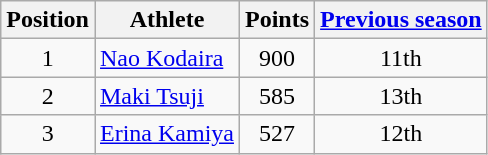<table class="wikitable">
<tr>
<th>Position</th>
<th>Athlete</th>
<th>Points</th>
<th><a href='#'>Previous season</a></th>
</tr>
<tr align="center">
<td>1</td>
<td align="left"> <a href='#'>Nao Kodaira</a></td>
<td>900</td>
<td>11th</td>
</tr>
<tr align="center">
<td>2</td>
<td align="left"> <a href='#'>Maki Tsuji</a></td>
<td>585</td>
<td>13th</td>
</tr>
<tr align="center">
<td>3</td>
<td align="left"> <a href='#'>Erina Kamiya</a></td>
<td>527</td>
<td>12th</td>
</tr>
</table>
